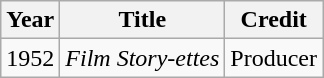<table class="wikitable">
<tr>
<th>Year</th>
<th>Title</th>
<th>Credit</th>
</tr>
<tr>
<td>1952</td>
<td><em>Film Story-ettes</em></td>
<td>Producer</td>
</tr>
</table>
